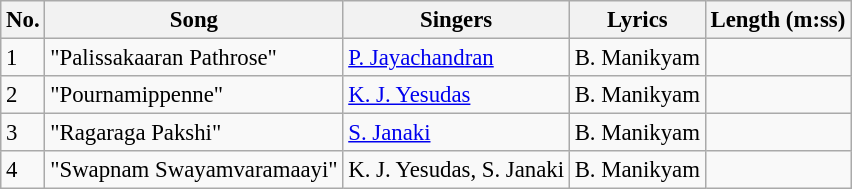<table class="wikitable" style="font-size:95%;">
<tr>
<th>No.</th>
<th>Song</th>
<th>Singers</th>
<th>Lyrics</th>
<th>Length (m:ss)</th>
</tr>
<tr>
<td>1</td>
<td>"Palissakaaran Pathrose"</td>
<td><a href='#'>P. Jayachandran</a></td>
<td>B. Manikyam</td>
<td></td>
</tr>
<tr>
<td>2</td>
<td>"Pournamippenne"</td>
<td><a href='#'>K. J. Yesudas</a></td>
<td>B. Manikyam</td>
<td></td>
</tr>
<tr>
<td>3</td>
<td>"Ragaraga Pakshi"</td>
<td><a href='#'>S. Janaki</a></td>
<td>B. Manikyam</td>
<td></td>
</tr>
<tr>
<td>4</td>
<td>"Swapnam Swayamvaramaayi"</td>
<td>K. J. Yesudas, S. Janaki</td>
<td>B. Manikyam</td>
<td></td>
</tr>
</table>
